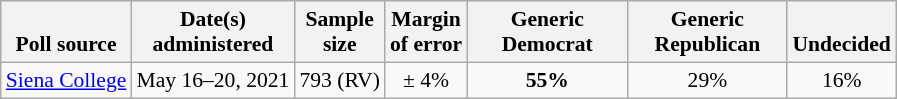<table class="wikitable" style="font-size:90%;text-align:center;">
<tr valign=bottom>
<th>Poll source</th>
<th>Date(s)<br>administered</th>
<th>Sample<br>size</th>
<th>Margin<br>of error</th>
<th style="width:100px;">Generic<br>Democrat</th>
<th style="width:100px;">Generic<br>Republican</th>
<th>Undecided</th>
</tr>
<tr>
<td style="text-align:left;"><a href='#'>Siena College</a></td>
<td>May 16–20, 2021</td>
<td>793 (RV)</td>
<td>± 4%</td>
<td><strong>55%</strong></td>
<td>29%</td>
<td>16%</td>
</tr>
</table>
